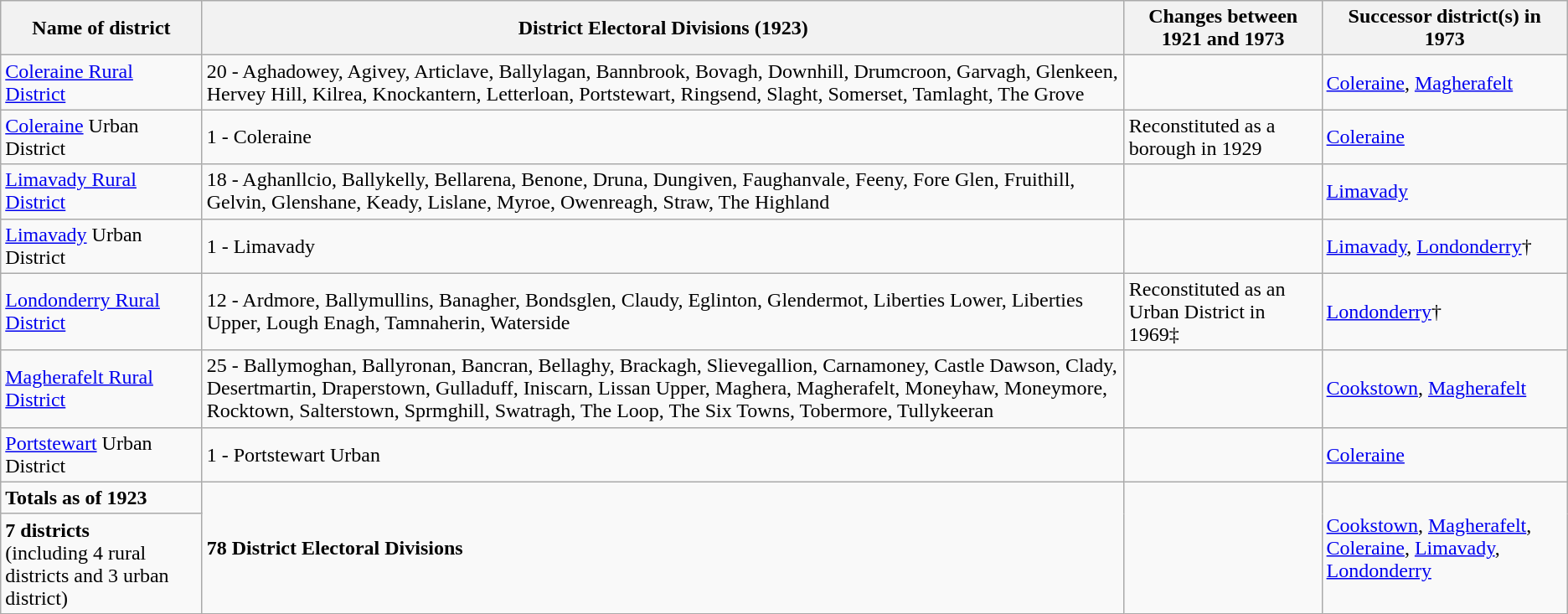<table class="wikitable">
<tr>
<th>Name of district</th>
<th>District Electoral Divisions (1923)</th>
<th>Changes between 1921 and 1973</th>
<th>Successor district(s) in 1973</th>
</tr>
<tr>
<td><a href='#'>Coleraine Rural District</a></td>
<td>20 - Aghadowey, Agivey, Articlave, Ballylagan, Bannbrook, Bovagh, Downhill, Drumcroon, Garvagh, Glenkeen, Hervey Hill, Kilrea, Knockantern, Letterloan, Portstewart, Ringsend, Slaght, Somerset, Tamlaght, The Grove</td>
<td></td>
<td><a href='#'>Coleraine</a>, <a href='#'>Magherafelt</a></td>
</tr>
<tr>
<td><a href='#'>Coleraine</a> Urban District</td>
<td>1 - Coleraine</td>
<td>Reconstituted as a borough in 1929</td>
<td><a href='#'>Coleraine</a></td>
</tr>
<tr>
<td><a href='#'>Limavady Rural District</a></td>
<td>18 - Aghanllcio, Ballykelly, Bellarena, Benone, Druna, Dungiven, Faughanvale, Feeny, Fore Glen, Fruithill, Gelvin, Glenshane, Keady, Lislane, Myroe, Owenreagh, Straw, The Highland</td>
<td></td>
<td><a href='#'>Limavady</a></td>
</tr>
<tr>
<td><a href='#'>Limavady</a> Urban District</td>
<td>1 - Limavady</td>
<td></td>
<td><a href='#'>Limavady</a>, <a href='#'>Londonderry</a>†</td>
</tr>
<tr>
<td><a href='#'>Londonderry Rural District</a></td>
<td>12 - Ardmore, Ballymullins, Banagher, Bondsglen, Claudy, Eglinton, Glendermot, Liberties Lower, Liberties Upper, Lough Enagh, Tamnaherin, Waterside</td>
<td>Reconstituted as an Urban District in 1969‡</td>
<td><a href='#'>Londonderry</a>†</td>
</tr>
<tr>
<td><a href='#'>Magherafelt Rural District</a></td>
<td>25 - Ballymoghan, Ballyronan, Bancran, Bellaghy, Brackagh, Slievegallion, Carnamoney, Castle Dawson, Clady, Desertmartin, Draperstown, Gulladuff, Iniscarn, Lissan Upper, Maghera, Magherafelt, Moneyhaw, Moneymore, Rocktown, Salterstown, Sprmghill, Swatragh, The Loop, The Six Towns, Tobermore, Tullykeeran</td>
<td></td>
<td><a href='#'>Cookstown</a>, <a href='#'>Magherafelt</a></td>
</tr>
<tr>
<td><a href='#'>Portstewart</a> Urban District</td>
<td>1 - Portstewart Urban</td>
<td></td>
<td><a href='#'>Coleraine</a></td>
</tr>
<tr>
<td><strong>Totals as of 1923</strong></td>
<td rowspan="2"><strong>78 District Electoral Divisions</strong></td>
<td rowspan="2"></td>
<td rowspan="2"><a href='#'>Cookstown</a>, <a href='#'>Magherafelt</a>, <a href='#'>Coleraine</a>, <a href='#'>Limavady</a>, <a href='#'>Londonderry</a></td>
</tr>
<tr>
<td><strong>7 districts</strong><br>(including 4 rural districts and 3 urban district)</td>
</tr>
</table>
